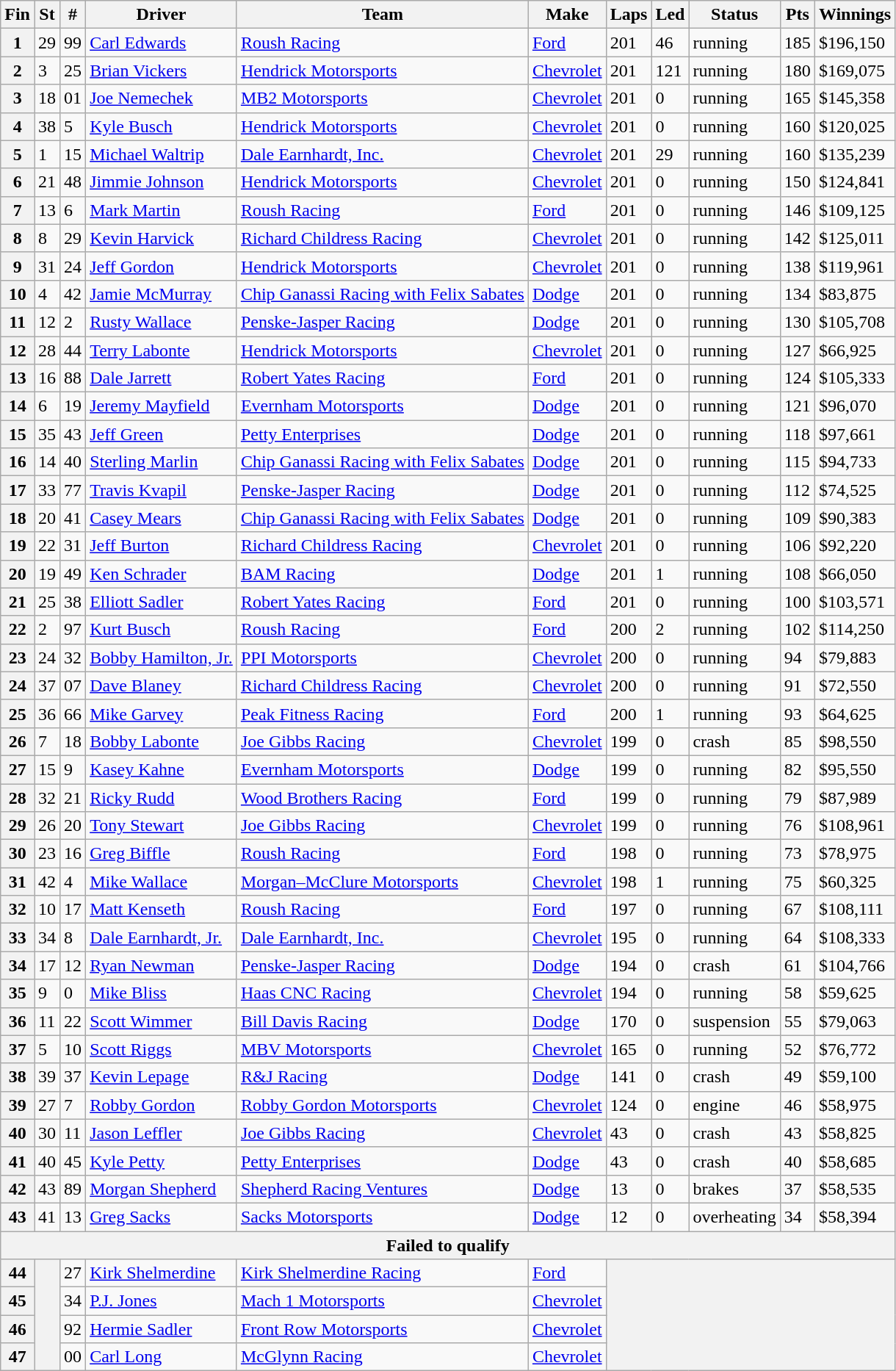<table class="wikitable sortable">
<tr>
<th>Fin</th>
<th>St</th>
<th>#</th>
<th>Driver</th>
<th>Team</th>
<th>Make</th>
<th>Laps</th>
<th>Led</th>
<th>Status</th>
<th>Pts</th>
<th>Winnings</th>
</tr>
<tr>
<th>1</th>
<td>29</td>
<td>99</td>
<td><a href='#'>Carl Edwards</a></td>
<td><a href='#'>Roush Racing</a></td>
<td><a href='#'>Ford</a></td>
<td>201</td>
<td>46</td>
<td>running</td>
<td>185</td>
<td>$196,150</td>
</tr>
<tr>
<th>2</th>
<td>3</td>
<td>25</td>
<td><a href='#'>Brian Vickers</a></td>
<td><a href='#'>Hendrick Motorsports</a></td>
<td><a href='#'>Chevrolet</a></td>
<td>201</td>
<td>121</td>
<td>running</td>
<td>180</td>
<td>$169,075</td>
</tr>
<tr>
<th>3</th>
<td>18</td>
<td>01</td>
<td><a href='#'>Joe Nemechek</a></td>
<td><a href='#'>MB2 Motorsports</a></td>
<td><a href='#'>Chevrolet</a></td>
<td>201</td>
<td>0</td>
<td>running</td>
<td>165</td>
<td>$145,358</td>
</tr>
<tr>
<th>4</th>
<td>38</td>
<td>5</td>
<td><a href='#'>Kyle Busch</a></td>
<td><a href='#'>Hendrick Motorsports</a></td>
<td><a href='#'>Chevrolet</a></td>
<td>201</td>
<td>0</td>
<td>running</td>
<td>160</td>
<td>$120,025</td>
</tr>
<tr>
<th>5</th>
<td>1</td>
<td>15</td>
<td><a href='#'>Michael Waltrip</a></td>
<td><a href='#'>Dale Earnhardt, Inc.</a></td>
<td><a href='#'>Chevrolet</a></td>
<td>201</td>
<td>29</td>
<td>running</td>
<td>160</td>
<td>$135,239</td>
</tr>
<tr>
<th>6</th>
<td>21</td>
<td>48</td>
<td><a href='#'>Jimmie Johnson</a></td>
<td><a href='#'>Hendrick Motorsports</a></td>
<td><a href='#'>Chevrolet</a></td>
<td>201</td>
<td>0</td>
<td>running</td>
<td>150</td>
<td>$124,841</td>
</tr>
<tr>
<th>7</th>
<td>13</td>
<td>6</td>
<td><a href='#'>Mark Martin</a></td>
<td><a href='#'>Roush Racing</a></td>
<td><a href='#'>Ford</a></td>
<td>201</td>
<td>0</td>
<td>running</td>
<td>146</td>
<td>$109,125</td>
</tr>
<tr>
<th>8</th>
<td>8</td>
<td>29</td>
<td><a href='#'>Kevin Harvick</a></td>
<td><a href='#'>Richard Childress Racing</a></td>
<td><a href='#'>Chevrolet</a></td>
<td>201</td>
<td>0</td>
<td>running</td>
<td>142</td>
<td>$125,011</td>
</tr>
<tr>
<th>9</th>
<td>31</td>
<td>24</td>
<td><a href='#'>Jeff Gordon</a></td>
<td><a href='#'>Hendrick Motorsports</a></td>
<td><a href='#'>Chevrolet</a></td>
<td>201</td>
<td>0</td>
<td>running</td>
<td>138</td>
<td>$119,961</td>
</tr>
<tr>
<th>10</th>
<td>4</td>
<td>42</td>
<td><a href='#'>Jamie McMurray</a></td>
<td><a href='#'>Chip Ganassi Racing with Felix Sabates</a></td>
<td><a href='#'>Dodge</a></td>
<td>201</td>
<td>0</td>
<td>running</td>
<td>134</td>
<td>$83,875</td>
</tr>
<tr>
<th>11</th>
<td>12</td>
<td>2</td>
<td><a href='#'>Rusty Wallace</a></td>
<td><a href='#'>Penske-Jasper Racing</a></td>
<td><a href='#'>Dodge</a></td>
<td>201</td>
<td>0</td>
<td>running</td>
<td>130</td>
<td>$105,708</td>
</tr>
<tr>
<th>12</th>
<td>28</td>
<td>44</td>
<td><a href='#'>Terry Labonte</a></td>
<td><a href='#'>Hendrick Motorsports</a></td>
<td><a href='#'>Chevrolet</a></td>
<td>201</td>
<td>0</td>
<td>running</td>
<td>127</td>
<td>$66,925</td>
</tr>
<tr>
<th>13</th>
<td>16</td>
<td>88</td>
<td><a href='#'>Dale Jarrett</a></td>
<td><a href='#'>Robert Yates Racing</a></td>
<td><a href='#'>Ford</a></td>
<td>201</td>
<td>0</td>
<td>running</td>
<td>124</td>
<td>$105,333</td>
</tr>
<tr>
<th>14</th>
<td>6</td>
<td>19</td>
<td><a href='#'>Jeremy Mayfield</a></td>
<td><a href='#'>Evernham Motorsports</a></td>
<td><a href='#'>Dodge</a></td>
<td>201</td>
<td>0</td>
<td>running</td>
<td>121</td>
<td>$96,070</td>
</tr>
<tr>
<th>15</th>
<td>35</td>
<td>43</td>
<td><a href='#'>Jeff Green</a></td>
<td><a href='#'>Petty Enterprises</a></td>
<td><a href='#'>Dodge</a></td>
<td>201</td>
<td>0</td>
<td>running</td>
<td>118</td>
<td>$97,661</td>
</tr>
<tr>
<th>16</th>
<td>14</td>
<td>40</td>
<td><a href='#'>Sterling Marlin</a></td>
<td><a href='#'>Chip Ganassi Racing with Felix Sabates</a></td>
<td><a href='#'>Dodge</a></td>
<td>201</td>
<td>0</td>
<td>running</td>
<td>115</td>
<td>$94,733</td>
</tr>
<tr>
<th>17</th>
<td>33</td>
<td>77</td>
<td><a href='#'>Travis Kvapil</a></td>
<td><a href='#'>Penske-Jasper Racing</a></td>
<td><a href='#'>Dodge</a></td>
<td>201</td>
<td>0</td>
<td>running</td>
<td>112</td>
<td>$74,525</td>
</tr>
<tr>
<th>18</th>
<td>20</td>
<td>41</td>
<td><a href='#'>Casey Mears</a></td>
<td><a href='#'>Chip Ganassi Racing with Felix Sabates</a></td>
<td><a href='#'>Dodge</a></td>
<td>201</td>
<td>0</td>
<td>running</td>
<td>109</td>
<td>$90,383</td>
</tr>
<tr>
<th>19</th>
<td>22</td>
<td>31</td>
<td><a href='#'>Jeff Burton</a></td>
<td><a href='#'>Richard Childress Racing</a></td>
<td><a href='#'>Chevrolet</a></td>
<td>201</td>
<td>0</td>
<td>running</td>
<td>106</td>
<td>$92,220</td>
</tr>
<tr>
<th>20</th>
<td>19</td>
<td>49</td>
<td><a href='#'>Ken Schrader</a></td>
<td><a href='#'>BAM Racing</a></td>
<td><a href='#'>Dodge</a></td>
<td>201</td>
<td>1</td>
<td>running</td>
<td>108</td>
<td>$66,050</td>
</tr>
<tr>
<th>21</th>
<td>25</td>
<td>38</td>
<td><a href='#'>Elliott Sadler</a></td>
<td><a href='#'>Robert Yates Racing</a></td>
<td><a href='#'>Ford</a></td>
<td>201</td>
<td>0</td>
<td>running</td>
<td>100</td>
<td>$103,571</td>
</tr>
<tr>
<th>22</th>
<td>2</td>
<td>97</td>
<td><a href='#'>Kurt Busch</a></td>
<td><a href='#'>Roush Racing</a></td>
<td><a href='#'>Ford</a></td>
<td>200</td>
<td>2</td>
<td>running</td>
<td>102</td>
<td>$114,250</td>
</tr>
<tr>
<th>23</th>
<td>24</td>
<td>32</td>
<td><a href='#'>Bobby Hamilton, Jr.</a></td>
<td><a href='#'>PPI Motorsports</a></td>
<td><a href='#'>Chevrolet</a></td>
<td>200</td>
<td>0</td>
<td>running</td>
<td>94</td>
<td>$79,883</td>
</tr>
<tr>
<th>24</th>
<td>37</td>
<td>07</td>
<td><a href='#'>Dave Blaney</a></td>
<td><a href='#'>Richard Childress Racing</a></td>
<td><a href='#'>Chevrolet</a></td>
<td>200</td>
<td>0</td>
<td>running</td>
<td>91</td>
<td>$72,550</td>
</tr>
<tr>
<th>25</th>
<td>36</td>
<td>66</td>
<td><a href='#'>Mike Garvey</a></td>
<td><a href='#'>Peak Fitness Racing</a></td>
<td><a href='#'>Ford</a></td>
<td>200</td>
<td>1</td>
<td>running</td>
<td>93</td>
<td>$64,625</td>
</tr>
<tr>
<th>26</th>
<td>7</td>
<td>18</td>
<td><a href='#'>Bobby Labonte</a></td>
<td><a href='#'>Joe Gibbs Racing</a></td>
<td><a href='#'>Chevrolet</a></td>
<td>199</td>
<td>0</td>
<td>crash</td>
<td>85</td>
<td>$98,550</td>
</tr>
<tr>
<th>27</th>
<td>15</td>
<td>9</td>
<td><a href='#'>Kasey Kahne</a></td>
<td><a href='#'>Evernham Motorsports</a></td>
<td><a href='#'>Dodge</a></td>
<td>199</td>
<td>0</td>
<td>running</td>
<td>82</td>
<td>$95,550</td>
</tr>
<tr>
<th>28</th>
<td>32</td>
<td>21</td>
<td><a href='#'>Ricky Rudd</a></td>
<td><a href='#'>Wood Brothers Racing</a></td>
<td><a href='#'>Ford</a></td>
<td>199</td>
<td>0</td>
<td>running</td>
<td>79</td>
<td>$87,989</td>
</tr>
<tr>
<th>29</th>
<td>26</td>
<td>20</td>
<td><a href='#'>Tony Stewart</a></td>
<td><a href='#'>Joe Gibbs Racing</a></td>
<td><a href='#'>Chevrolet</a></td>
<td>199</td>
<td>0</td>
<td>running</td>
<td>76</td>
<td>$108,961</td>
</tr>
<tr>
<th>30</th>
<td>23</td>
<td>16</td>
<td><a href='#'>Greg Biffle</a></td>
<td><a href='#'>Roush Racing</a></td>
<td><a href='#'>Ford</a></td>
<td>198</td>
<td>0</td>
<td>running</td>
<td>73</td>
<td>$78,975</td>
</tr>
<tr>
<th>31</th>
<td>42</td>
<td>4</td>
<td><a href='#'>Mike Wallace</a></td>
<td><a href='#'>Morgan–McClure Motorsports</a></td>
<td><a href='#'>Chevrolet</a></td>
<td>198</td>
<td>1</td>
<td>running</td>
<td>75</td>
<td>$60,325</td>
</tr>
<tr>
<th>32</th>
<td>10</td>
<td>17</td>
<td><a href='#'>Matt Kenseth</a></td>
<td><a href='#'>Roush Racing</a></td>
<td><a href='#'>Ford</a></td>
<td>197</td>
<td>0</td>
<td>running</td>
<td>67</td>
<td>$108,111</td>
</tr>
<tr>
<th>33</th>
<td>34</td>
<td>8</td>
<td><a href='#'>Dale Earnhardt, Jr.</a></td>
<td><a href='#'>Dale Earnhardt, Inc.</a></td>
<td><a href='#'>Chevrolet</a></td>
<td>195</td>
<td>0</td>
<td>running</td>
<td>64</td>
<td>$108,333</td>
</tr>
<tr>
<th>34</th>
<td>17</td>
<td>12</td>
<td><a href='#'>Ryan Newman</a></td>
<td><a href='#'>Penske-Jasper Racing</a></td>
<td><a href='#'>Dodge</a></td>
<td>194</td>
<td>0</td>
<td>crash</td>
<td>61</td>
<td>$104,766</td>
</tr>
<tr>
<th>35</th>
<td>9</td>
<td>0</td>
<td><a href='#'>Mike Bliss</a></td>
<td><a href='#'>Haas CNC Racing</a></td>
<td><a href='#'>Chevrolet</a></td>
<td>194</td>
<td>0</td>
<td>running</td>
<td>58</td>
<td>$59,625</td>
</tr>
<tr>
<th>36</th>
<td>11</td>
<td>22</td>
<td><a href='#'>Scott Wimmer</a></td>
<td><a href='#'>Bill Davis Racing</a></td>
<td><a href='#'>Dodge</a></td>
<td>170</td>
<td>0</td>
<td>suspension</td>
<td>55</td>
<td>$79,063</td>
</tr>
<tr>
<th>37</th>
<td>5</td>
<td>10</td>
<td><a href='#'>Scott Riggs</a></td>
<td><a href='#'>MBV Motorsports</a></td>
<td><a href='#'>Chevrolet</a></td>
<td>165</td>
<td>0</td>
<td>running</td>
<td>52</td>
<td>$76,772</td>
</tr>
<tr>
<th>38</th>
<td>39</td>
<td>37</td>
<td><a href='#'>Kevin Lepage</a></td>
<td><a href='#'>R&J Racing</a></td>
<td><a href='#'>Dodge</a></td>
<td>141</td>
<td>0</td>
<td>crash</td>
<td>49</td>
<td>$59,100</td>
</tr>
<tr>
<th>39</th>
<td>27</td>
<td>7</td>
<td><a href='#'>Robby Gordon</a></td>
<td><a href='#'>Robby Gordon Motorsports</a></td>
<td><a href='#'>Chevrolet</a></td>
<td>124</td>
<td>0</td>
<td>engine</td>
<td>46</td>
<td>$58,975</td>
</tr>
<tr>
<th>40</th>
<td>30</td>
<td>11</td>
<td><a href='#'>Jason Leffler</a></td>
<td><a href='#'>Joe Gibbs Racing</a></td>
<td><a href='#'>Chevrolet</a></td>
<td>43</td>
<td>0</td>
<td>crash</td>
<td>43</td>
<td>$58,825</td>
</tr>
<tr>
<th>41</th>
<td>40</td>
<td>45</td>
<td><a href='#'>Kyle Petty</a></td>
<td><a href='#'>Petty Enterprises</a></td>
<td><a href='#'>Dodge</a></td>
<td>43</td>
<td>0</td>
<td>crash</td>
<td>40</td>
<td>$58,685</td>
</tr>
<tr>
<th>42</th>
<td>43</td>
<td>89</td>
<td><a href='#'>Morgan Shepherd</a></td>
<td><a href='#'>Shepherd Racing Ventures</a></td>
<td><a href='#'>Dodge</a></td>
<td>13</td>
<td>0</td>
<td>brakes</td>
<td>37</td>
<td>$58,535</td>
</tr>
<tr>
<th>43</th>
<td>41</td>
<td>13</td>
<td><a href='#'>Greg Sacks</a></td>
<td><a href='#'>Sacks Motorsports</a></td>
<td><a href='#'>Dodge</a></td>
<td>12</td>
<td>0</td>
<td>overheating</td>
<td>34</td>
<td>$58,394</td>
</tr>
<tr>
<th colspan="11">Failed to qualify</th>
</tr>
<tr>
<th>44</th>
<th rowspan="4"></th>
<td>27</td>
<td><a href='#'>Kirk Shelmerdine</a></td>
<td><a href='#'>Kirk Shelmerdine Racing</a></td>
<td><a href='#'>Ford</a></td>
<th colspan="5" rowspan="4"></th>
</tr>
<tr>
<th>45</th>
<td>34</td>
<td><a href='#'>P.J. Jones</a></td>
<td><a href='#'>Mach 1 Motorsports</a></td>
<td><a href='#'>Chevrolet</a></td>
</tr>
<tr>
<th>46</th>
<td>92</td>
<td><a href='#'>Hermie Sadler</a></td>
<td><a href='#'>Front Row Motorsports</a></td>
<td><a href='#'>Chevrolet</a></td>
</tr>
<tr>
<th>47</th>
<td>00</td>
<td><a href='#'>Carl Long</a></td>
<td><a href='#'>McGlynn Racing</a></td>
<td><a href='#'>Chevrolet</a></td>
</tr>
</table>
